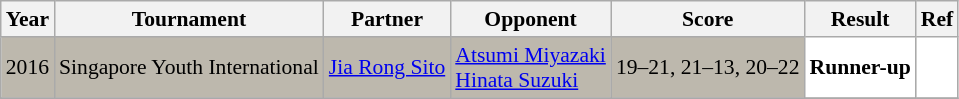<table class="sortable wikitable" style="font-size: 90%;">
<tr>
<th>Year</th>
<th>Tournament</th>
<th>Partner</th>
<th>Opponent</th>
<th>Score</th>
<th>Result</th>
<th>Ref</th>
</tr>
<tr style="background:#BDB8AD ">
<td align="center">2016</td>
<td align="left">Singapore Youth International</td>
<td align="left"> <a href='#'>Jia Rong Sito</a></td>
<td align="left"> <a href='#'>Atsumi Miyazaki</a><br> <a href='#'>Hinata Suzuki</a></td>
<td align="left">19–21, 21–13, 20–22</td>
<td style="text-align:left; background:white"> <strong>Runner-up</strong></td>
<td style="text-align:center; background:white"></td>
</tr>
<tr style="background:#AE9C45">
</tr>
</table>
